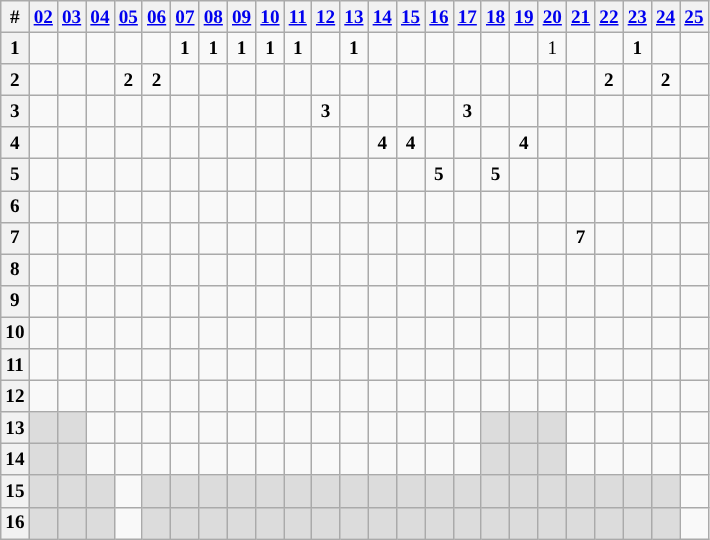<table class="wikitable" style="text-align: center; font-size:80%">
<tr>
<th>#</th>
<th><strong><a href='#'>02</a></strong></th>
<th><strong><a href='#'>03</a></strong></th>
<th><strong><a href='#'>04</a></strong></th>
<th><strong><a href='#'>05</a></strong></th>
<th><strong><a href='#'>06</a></strong></th>
<th><strong><a href='#'>07</a></strong></th>
<th><strong><a href='#'>08</a></strong></th>
<th><strong><a href='#'>09</a></strong></th>
<th><strong><a href='#'>10</a></strong></th>
<th><strong><a href='#'>11</a></strong></th>
<th><strong><a href='#'>12</a></strong></th>
<th><strong><a href='#'>13</a></strong></th>
<th><strong><a href='#'>14</a></strong></th>
<th><strong><a href='#'>15</a></strong></th>
<th><strong><a href='#'>16</a></strong></th>
<th><strong><a href='#'>17</a></strong></th>
<th><strong><a href='#'>18</a></strong></th>
<th><strong><a href='#'>19</a></strong></th>
<th><strong><a href='#'>20</a></strong></th>
<th><strong><a href='#'>21</a></strong></th>
<th><strong><a href='#'>22</a></strong></th>
<th><strong><a href='#'>23</a></strong></th>
<th><strong><a href='#'>24</a></strong></th>
<th><strong><a href='#'>25</a></strong></th>
</tr>
<tr>
<th>1</th>
<td></td>
<td></td>
<td></td>
<td></td>
<td></td>
<td><span><strong>1</strong></span></td>
<td><span><strong>1</strong></span></td>
<td><span><strong>1</strong></span></td>
<td><span><strong>1</strong></span></td>
<td><span><strong>1</strong></span></td>
<td></td>
<td><span><strong>1</strong></span></td>
<td></td>
<td></td>
<td></td>
<td></td>
<td></td>
<td></td>
<td><span>1</span></td>
<td></td>
<td></td>
<td><span><strong>1</strong></span></td>
<td></td>
<td></td>
</tr>
<tr>
<th>2</th>
<td></td>
<td></td>
<td></td>
<td><span><strong>2</strong></span></td>
<td><span><strong>2</strong></span></td>
<td></td>
<td></td>
<td></td>
<td></td>
<td></td>
<td></td>
<td></td>
<td></td>
<td></td>
<td></td>
<td></td>
<td></td>
<td></td>
<td></td>
<td></td>
<td><span><strong>2</strong></span></td>
<td></td>
<td><span><strong>2</strong></span></td>
<td></td>
</tr>
<tr>
<th>3</th>
<td></td>
<td></td>
<td></td>
<td></td>
<td></td>
<td></td>
<td></td>
<td></td>
<td></td>
<td></td>
<td><span><strong>3</strong></span></td>
<td></td>
<td></td>
<td></td>
<td></td>
<td><span><strong>3</strong></span></td>
<td></td>
<td></td>
<td></td>
<td></td>
<td></td>
<td></td>
<td></td>
<td></td>
</tr>
<tr>
<th>4</th>
<td></td>
<td></td>
<td></td>
<td></td>
<td></td>
<td></td>
<td></td>
<td></td>
<td></td>
<td></td>
<td></td>
<td></td>
<td><span><strong>4</strong></span></td>
<td><span><strong>4</strong></span></td>
<td></td>
<td></td>
<td></td>
<td><span><strong>4</strong></span></td>
<td></td>
<td></td>
<td></td>
<td></td>
<td></td>
<td></td>
</tr>
<tr>
<th>5</th>
<td></td>
<td></td>
<td></td>
<td></td>
<td></td>
<td></td>
<td></td>
<td></td>
<td></td>
<td></td>
<td></td>
<td></td>
<td></td>
<td></td>
<td><span><strong>5</strong></span></td>
<td></td>
<td><span><strong>5</strong></span></td>
<td></td>
<td></td>
<td></td>
<td></td>
<td></td>
<td></td>
<td></td>
</tr>
<tr>
<th>6</th>
<td></td>
<td></td>
<td></td>
<td></td>
<td></td>
<td></td>
<td></td>
<td></td>
<td></td>
<td></td>
<td></td>
<td></td>
<td></td>
<td></td>
<td></td>
<td></td>
<td></td>
<td></td>
<td></td>
<td></td>
<td></td>
<td></td>
<td></td>
<td></td>
</tr>
<tr>
<th>7</th>
<td></td>
<td></td>
<td></td>
<td></td>
<td></td>
<td></td>
<td></td>
<td></td>
<td></td>
<td></td>
<td></td>
<td></td>
<td></td>
<td></td>
<td></td>
<td></td>
<td></td>
<td></td>
<td></td>
<td><span><strong>7</strong></span></td>
<td></td>
<td></td>
<td></td>
<td></td>
</tr>
<tr>
<th>8</th>
<td></td>
<td></td>
<td></td>
<td></td>
<td></td>
<td></td>
<td></td>
<td></td>
<td></td>
<td></td>
<td></td>
<td></td>
<td></td>
<td></td>
<td></td>
<td></td>
<td></td>
<td></td>
<td></td>
<td></td>
<td></td>
<td></td>
<td></td>
<td></td>
</tr>
<tr>
<th>9</th>
<td></td>
<td></td>
<td></td>
<td></td>
<td></td>
<td></td>
<td></td>
<td></td>
<td></td>
<td></td>
<td></td>
<td></td>
<td></td>
<td></td>
<td></td>
<td></td>
<td></td>
<td></td>
<td></td>
<td></td>
<td></td>
<td></td>
<td></td>
<td></td>
</tr>
<tr>
<th>10</th>
<td></td>
<td></td>
<td></td>
<td></td>
<td></td>
<td></td>
<td></td>
<td></td>
<td></td>
<td></td>
<td></td>
<td></td>
<td></td>
<td></td>
<td></td>
<td></td>
<td></td>
<td></td>
<td></td>
<td></td>
<td></td>
<td></td>
<td></td>
<td></td>
</tr>
<tr>
<th>11</th>
<td></td>
<td></td>
<td></td>
<td></td>
<td></td>
<td></td>
<td></td>
<td></td>
<td></td>
<td></td>
<td></td>
<td></td>
<td></td>
<td></td>
<td></td>
<td></td>
<td></td>
<td></td>
<td></td>
<td></td>
<td></td>
<td></td>
<td></td>
<td></td>
</tr>
<tr>
<th>12</th>
<td></td>
<td></td>
<td></td>
<td></td>
<td></td>
<td></td>
<td></td>
<td></td>
<td></td>
<td></td>
<td></td>
<td></td>
<td></td>
<td></td>
<td></td>
<td></td>
<td></td>
<td></td>
<td></td>
<td></td>
<td></td>
<td></td>
<td></td>
<td></td>
</tr>
<tr>
<th>13</th>
<td style="background:#dcdcdc"></td>
<td style="background:#dcdcdc"></td>
<td></td>
<td></td>
<td></td>
<td></td>
<td></td>
<td></td>
<td></td>
<td></td>
<td></td>
<td></td>
<td></td>
<td></td>
<td></td>
<td></td>
<td style="background:#dcdcdc"></td>
<td style="background:#dcdcdc"></td>
<td style="background:#dcdcdc"></td>
<td></td>
<td></td>
<td></td>
<td></td>
<td></td>
</tr>
<tr>
<th>14</th>
<td style="background:#dcdcdc"></td>
<td style="background:#dcdcdc"></td>
<td></td>
<td></td>
<td></td>
<td></td>
<td></td>
<td></td>
<td></td>
<td></td>
<td></td>
<td></td>
<td></td>
<td></td>
<td></td>
<td></td>
<td style="background:#dcdcdc"></td>
<td style="background:#dcdcdc"></td>
<td style="background:#dcdcdc"></td>
<td></td>
<td></td>
<td></td>
<td></td>
<td></td>
</tr>
<tr>
<th>15</th>
<td style="background:#dcdcdc"></td>
<td style="background:#dcdcdc"></td>
<td style="background:#dcdcdc"></td>
<td></td>
<td style="background:#dcdcdc"></td>
<td style="background:#dcdcdc"></td>
<td style="background:#dcdcdc"></td>
<td style="background:#dcdcdc"></td>
<td style="background:#dcdcdc"></td>
<td style="background:#dcdcdc"></td>
<td style="background:#dcdcdc"></td>
<td style="background:#dcdcdc"></td>
<td style="background:#dcdcdc"></td>
<td style="background:#dcdcdc"></td>
<td style="background:#dcdcdc"></td>
<td style="background:#dcdcdc"></td>
<td style="background:#dcdcdc"></td>
<td style="background:#dcdcdc"></td>
<td style="background:#dcdcdc"></td>
<td style="background:#dcdcdc"></td>
<td style="background:#dcdcdc"></td>
<td style="background:#dcdcdc"></td>
<td style="background:#dcdcdc"></td>
<td></td>
</tr>
<tr>
<th>16</th>
<td style="background:#dcdcdc"></td>
<td style="background:#dcdcdc"></td>
<td style="background:#dcdcdc"></td>
<td></td>
<td style="background:#dcdcdc"></td>
<td style="background:#dcdcdc"></td>
<td style="background:#dcdcdc"></td>
<td style="background:#dcdcdc"></td>
<td style="background:#dcdcdc"></td>
<td style="background:#dcdcdc"></td>
<td style="background:#dcdcdc"></td>
<td style="background:#dcdcdc"></td>
<td style="background:#dcdcdc"></td>
<td style="background:#dcdcdc"></td>
<td style="background:#dcdcdc"></td>
<td style="background:#dcdcdc"></td>
<td style="background:#dcdcdc"></td>
<td style="background:#dcdcdc"></td>
<td style="background:#dcdcdc"></td>
<td style="background:#dcdcdc"></td>
<td style="background:#dcdcdc"></td>
<td style="background:#dcdcdc"></td>
<td style="background:#dcdcdc"></td>
<td></td>
</tr>
</table>
